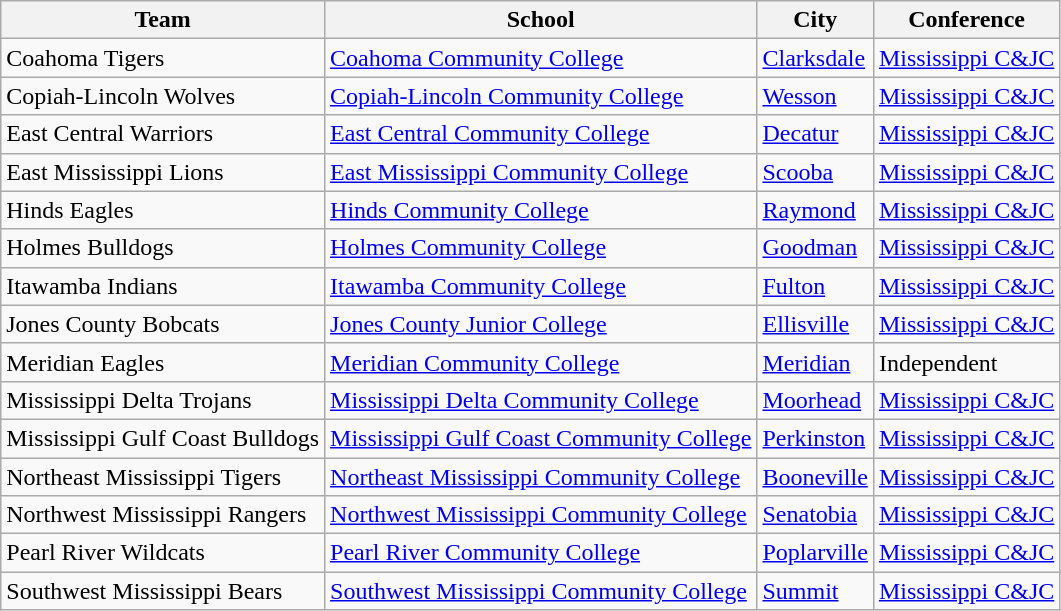<table class="sortable wikitable">
<tr>
<th>Team</th>
<th>School</th>
<th>City</th>
<th>Conference</th>
</tr>
<tr>
<td>Coahoma Tigers</td>
<td><a href='#'>Coahoma Community College</a></td>
<td><a href='#'>Clarksdale</a></td>
<td><a href='#'>Mississippi C&JC</a></td>
</tr>
<tr>
<td>Copiah-Lincoln Wolves</td>
<td><a href='#'>Copiah-Lincoln Community College</a></td>
<td><a href='#'>Wesson</a></td>
<td><a href='#'>Mississippi C&JC</a></td>
</tr>
<tr>
<td>East Central Warriors</td>
<td><a href='#'>East Central Community College</a></td>
<td><a href='#'>Decatur</a></td>
<td><a href='#'>Mississippi C&JC</a></td>
</tr>
<tr>
<td>East Mississippi Lions</td>
<td><a href='#'>East Mississippi Community College</a></td>
<td><a href='#'>Scooba</a></td>
<td><a href='#'>Mississippi C&JC</a></td>
</tr>
<tr>
<td>Hinds Eagles</td>
<td><a href='#'>Hinds Community College</a></td>
<td><a href='#'>Raymond</a></td>
<td><a href='#'>Mississippi C&JC</a></td>
</tr>
<tr>
<td>Holmes Bulldogs</td>
<td><a href='#'>Holmes Community College</a></td>
<td><a href='#'>Goodman</a></td>
<td><a href='#'>Mississippi C&JC</a></td>
</tr>
<tr>
<td>Itawamba Indians</td>
<td><a href='#'>Itawamba Community College</a></td>
<td><a href='#'>Fulton</a></td>
<td><a href='#'>Mississippi C&JC</a></td>
</tr>
<tr>
<td>Jones County Bobcats</td>
<td><a href='#'>Jones County Junior College</a></td>
<td><a href='#'>Ellisville</a></td>
<td><a href='#'>Mississippi C&JC</a></td>
</tr>
<tr>
<td>Meridian Eagles</td>
<td><a href='#'>Meridian Community College</a></td>
<td><a href='#'>Meridian</a></td>
<td>Independent</td>
</tr>
<tr>
<td>Mississippi Delta Trojans</td>
<td><a href='#'>Mississippi Delta Community College</a></td>
<td><a href='#'>Moorhead</a></td>
<td><a href='#'>Mississippi C&JC</a></td>
</tr>
<tr>
<td>Mississippi Gulf Coast Bulldogs</td>
<td><a href='#'>Mississippi Gulf Coast Community College</a></td>
<td><a href='#'>Perkinston</a></td>
<td><a href='#'>Mississippi C&JC</a></td>
</tr>
<tr>
<td>Northeast Mississippi Tigers</td>
<td><a href='#'>Northeast Mississippi Community College</a></td>
<td><a href='#'>Booneville</a></td>
<td><a href='#'>Mississippi C&JC</a></td>
</tr>
<tr>
<td>Northwest Mississippi Rangers</td>
<td><a href='#'>Northwest Mississippi Community College</a></td>
<td><a href='#'>Senatobia</a></td>
<td><a href='#'>Mississippi C&JC</a></td>
</tr>
<tr>
<td>Pearl River Wildcats</td>
<td><a href='#'>Pearl River Community College</a></td>
<td><a href='#'>Poplarville</a></td>
<td><a href='#'>Mississippi C&JC</a></td>
</tr>
<tr>
<td>Southwest Mississippi Bears</td>
<td><a href='#'>Southwest Mississippi Community College</a></td>
<td><a href='#'>Summit</a></td>
<td><a href='#'>Mississippi C&JC</a></td>
</tr>
</table>
